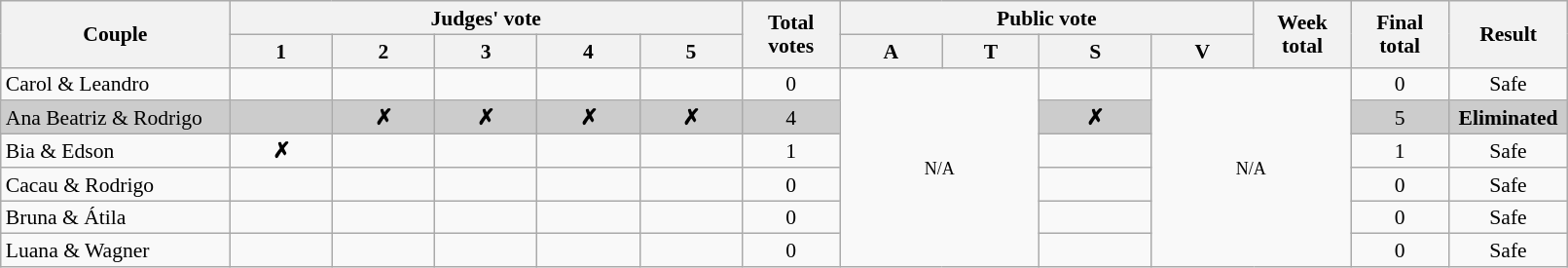<table class="wikitable" style="font-size:90%; line-height:16px; text-align:center" width="85%">
<tr>
<th rowspan=2 width=150>Couple</th>
<th colspan=5 width=185>Judges' vote</th>
<th rowspan=2 width=060>Total votes</th>
<th colspan=4 width=148>Public vote</th>
<th rowspan=2 width=060>Week total</th>
<th rowspan=2 width=060>Final total</th>
<th rowspan=2 width=075>Result</th>
</tr>
<tr>
<th>1</th>
<th>2</th>
<th>3</th>
<th>4</th>
<th>5</th>
<th>A</th>
<th>T</th>
<th>S</th>
<th>V</th>
</tr>
<tr>
<td align="left">Carol & Leandro</td>
<td></td>
<td></td>
<td></td>
<td></td>
<td></td>
<td>0</td>
<td rowspan=6 colspan=2><small>N/A</small></td>
<td></td>
<td rowspan=6 colspan=2><small>N/A</small></td>
<td>0</td>
<td>Safe</td>
</tr>
<tr bgcolor="CCCCCC">
<td align="left">Ana Beatriz & Rodrigo</td>
<td></td>
<td><strong>✗</strong></td>
<td><strong>✗</strong></td>
<td><strong>✗</strong></td>
<td><strong>✗</strong></td>
<td>4</td>
<td><strong>✗</strong></td>
<td>5</td>
<td><strong>Eliminated</strong></td>
</tr>
<tr>
<td align="left">Bia & Edson</td>
<td><strong>✗</strong></td>
<td></td>
<td></td>
<td></td>
<td></td>
<td>1</td>
<td></td>
<td>1</td>
<td>Safe</td>
</tr>
<tr>
<td align="left">Cacau & Rodrigo</td>
<td></td>
<td></td>
<td></td>
<td></td>
<td></td>
<td>0</td>
<td></td>
<td>0</td>
<td>Safe</td>
</tr>
<tr>
<td align="left">Bruna & Átila</td>
<td></td>
<td></td>
<td></td>
<td></td>
<td></td>
<td>0</td>
<td></td>
<td>0</td>
<td>Safe</td>
</tr>
<tr>
<td align="left">Luana & Wagner</td>
<td></td>
<td></td>
<td></td>
<td></td>
<td></td>
<td>0</td>
<td></td>
<td>0</td>
<td>Safe</td>
</tr>
</table>
